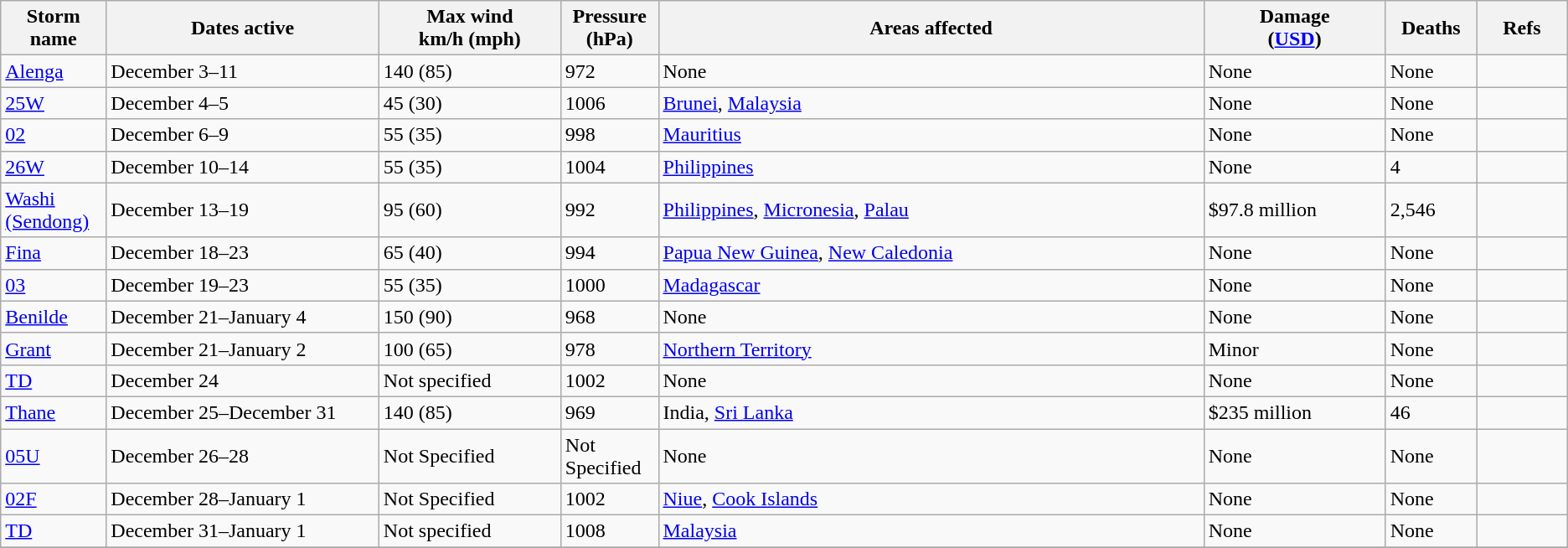<table class="wikitable sortable">
<tr>
<th width="5%">Storm name</th>
<th width="15%">Dates active</th>
<th width="10%">Max wind<br>km/h (mph)</th>
<th width="5%">Pressure<br>(hPa)</th>
<th width="30%">Areas affected</th>
<th width="10%">Damage<br>(<a href='#'>USD</a>)</th>
<th width="5%">Deaths</th>
<th width="5%">Refs</th>
</tr>
<tr>
<td><a href='#'>Alenga</a></td>
<td>December 3–11</td>
<td>140 (85)</td>
<td>972</td>
<td>None</td>
<td>None</td>
<td>None</td>
<td></td>
</tr>
<tr>
<td><a href='#'>25W</a></td>
<td>December 4–5</td>
<td>45 (30)</td>
<td>1006</td>
<td><a href='#'>Brunei</a>, <a href='#'>Malaysia</a></td>
<td>None</td>
<td>None</td>
<td></td>
</tr>
<tr>
<td><a href='#'>02</a></td>
<td>December 6–9</td>
<td>55 (35)</td>
<td>998</td>
<td><a href='#'>Mauritius</a></td>
<td>None</td>
<td>None</td>
<td></td>
</tr>
<tr>
<td><a href='#'>26W</a></td>
<td>December 10–14</td>
<td>55 (35)</td>
<td>1004</td>
<td><a href='#'>Philippines</a></td>
<td>None</td>
<td>4</td>
<td></td>
</tr>
<tr>
<td><a href='#'>Washi (Sendong)</a></td>
<td>December 13–19</td>
<td>95 (60)</td>
<td>992</td>
<td><a href='#'>Philippines</a>, <a href='#'>Micronesia</a>, <a href='#'>Palau</a></td>
<td>$97.8 million</td>
<td>2,546</td>
<td></td>
</tr>
<tr>
<td><a href='#'>Fina</a></td>
<td>December 18–23</td>
<td>65 (40)</td>
<td>994</td>
<td><a href='#'>Papua New Guinea</a>, <a href='#'>New Caledonia</a></td>
<td>None</td>
<td>None</td>
<td></td>
</tr>
<tr>
<td><a href='#'>03</a></td>
<td>December 19–23</td>
<td>55 (35)</td>
<td>1000</td>
<td><a href='#'>Madagascar</a></td>
<td>None</td>
<td>None</td>
<td></td>
</tr>
<tr>
<td><a href='#'>Benilde</a></td>
<td>December 21–January 4</td>
<td>150 (90)</td>
<td>968</td>
<td>None</td>
<td>None</td>
<td>None</td>
<td></td>
</tr>
<tr>
<td><a href='#'>Grant</a></td>
<td>December 21–January 2</td>
<td>100 (65)</td>
<td>978</td>
<td><a href='#'>Northern Territory</a></td>
<td>Minor</td>
<td>None</td>
<td></td>
</tr>
<tr>
<td><a href='#'>TD</a></td>
<td>December 24</td>
<td>Not specified</td>
<td>1002</td>
<td>None</td>
<td>None</td>
<td>None</td>
<td></td>
</tr>
<tr>
<td><a href='#'>Thane</a></td>
<td>December 25–December 31</td>
<td>140 (85)</td>
<td>969</td>
<td>India, <a href='#'>Sri Lanka</a></td>
<td>$235 million</td>
<td>46</td>
<td></td>
</tr>
<tr>
<td><a href='#'>05U</a></td>
<td>December 26–28</td>
<td>Not Specified</td>
<td>Not Specified</td>
<td>None</td>
<td>None</td>
<td>None</td>
<td></td>
</tr>
<tr>
<td><a href='#'>02F</a></td>
<td>December 28–January 1</td>
<td>Not Specified</td>
<td>1002</td>
<td><a href='#'>Niue</a>, <a href='#'>Cook Islands</a></td>
<td>None</td>
<td>None</td>
<td></td>
</tr>
<tr>
<td><a href='#'>TD</a></td>
<td>December 31–January 1</td>
<td>Not specified</td>
<td>1008</td>
<td><a href='#'>Malaysia</a></td>
<td>None</td>
<td>None</td>
<td></td>
</tr>
<tr>
</tr>
</table>
